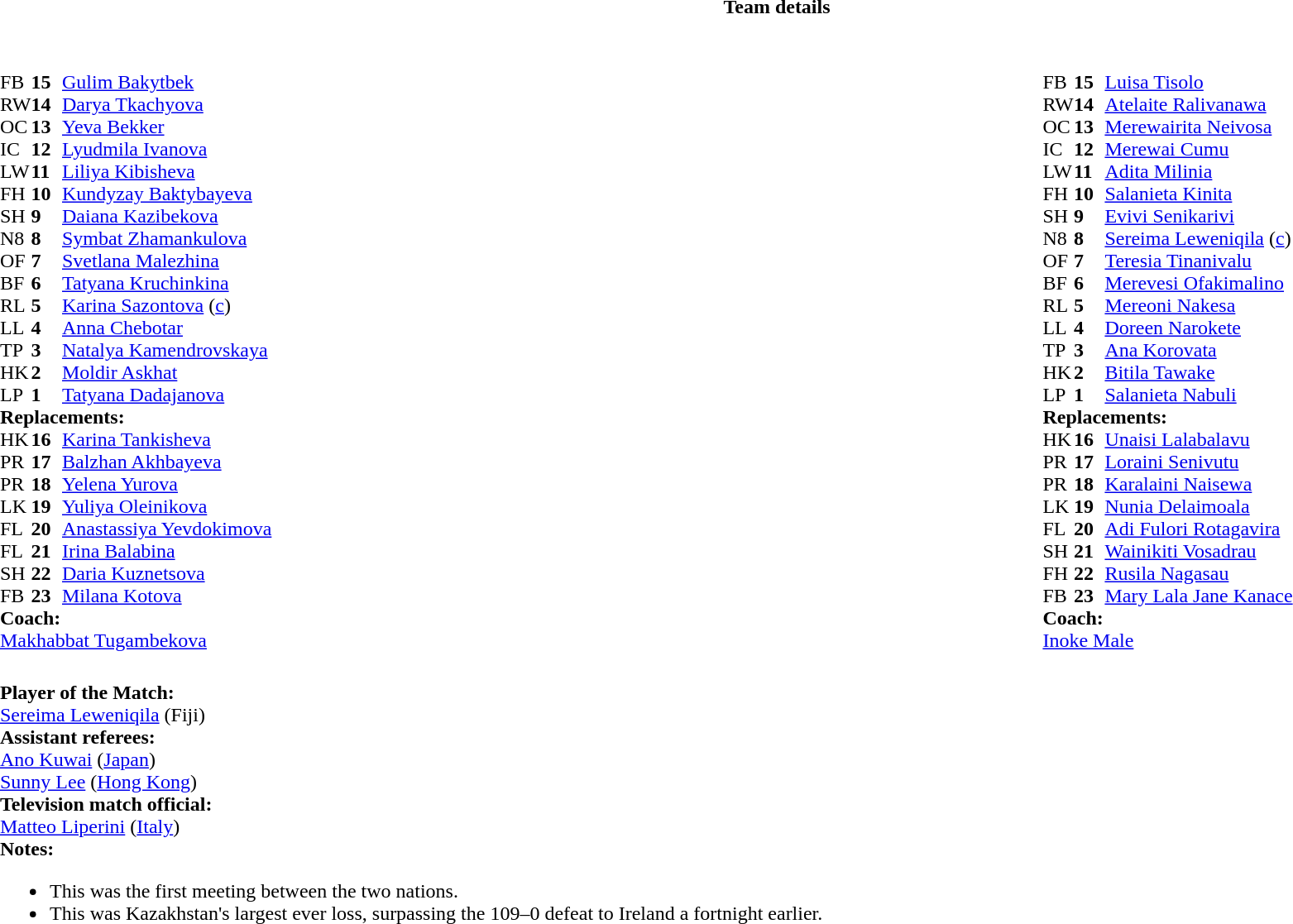<table border="0" style="width:100%;" class="collapsible collapsed">
<tr>
<th>Team details</th>
</tr>
<tr>
<td><br><table width="100%">
<tr>
<td style="vertical-align:top; width:50%"><br><table cellspacing="0" cellpadding="0">
<tr>
<th width="25"></th>
<th width="25"></th>
</tr>
<tr>
<td>FB</td>
<td><strong>15</strong></td>
<td><a href='#'>Gulim Bakytbek</a></td>
<td></td>
<td></td>
</tr>
<tr>
<td>RW</td>
<td><strong>14</strong></td>
<td><a href='#'>Darya Tkachyova</a></td>
<td></td>
<td></td>
</tr>
<tr>
<td>OC</td>
<td><strong>13</strong></td>
<td><a href='#'>Yeva Bekker</a></td>
</tr>
<tr>
<td>IC</td>
<td><strong>12</strong></td>
<td><a href='#'>Lyudmila Ivanova</a></td>
</tr>
<tr>
<td>LW</td>
<td><strong>11</strong></td>
<td><a href='#'>Liliya Kibisheva</a></td>
</tr>
<tr>
<td>FH</td>
<td><strong>10</strong></td>
<td><a href='#'>Kundyzay Baktybayeva</a></td>
<td></td>
<td></td>
</tr>
<tr>
<td>SH</td>
<td><strong>9</strong></td>
<td><a href='#'>Daiana Kazibekova</a></td>
</tr>
<tr>
<td>N8</td>
<td><strong>8</strong></td>
<td><a href='#'>Symbat Zhamankulova</a></td>
</tr>
<tr>
<td>OF</td>
<td><strong>7</strong></td>
<td><a href='#'>Svetlana Malezhina</a></td>
</tr>
<tr>
<td>BF</td>
<td><strong>6</strong></td>
<td><a href='#'>Tatyana Kruchinkina</a></td>
</tr>
<tr>
<td>RL</td>
<td><strong>5</strong></td>
<td><a href='#'>Karina Sazontova</a> (<a href='#'>c</a>)</td>
<td></td>
<td></td>
</tr>
<tr>
<td>LL</td>
<td><strong>4</strong></td>
<td><a href='#'>Anna Chebotar</a></td>
<td></td>
<td></td>
</tr>
<tr>
<td>TP</td>
<td><strong>3</strong></td>
<td><a href='#'>Natalya Kamendrovskaya</a></td>
<td></td>
<td></td>
</tr>
<tr>
<td>HK</td>
<td><strong>2</strong></td>
<td><a href='#'>Moldir Askhat</a></td>
<td></td>
<td></td>
</tr>
<tr>
<td>LP</td>
<td><strong>1</strong></td>
<td><a href='#'>Tatyana Dadajanova</a></td>
<td></td>
<td></td>
</tr>
<tr>
<td colspan=3><strong>Replacements:</strong></td>
</tr>
<tr>
<td>HK</td>
<td><strong>16</strong></td>
<td><a href='#'>Karina Tankisheva</a></td>
<td></td>
<td></td>
</tr>
<tr>
<td>PR</td>
<td><strong>17</strong></td>
<td><a href='#'>Balzhan Akhbayeva</a></td>
<td></td>
<td></td>
</tr>
<tr>
<td>PR</td>
<td><strong>18</strong></td>
<td><a href='#'>Yelena Yurova</a></td>
<td></td>
<td></td>
</tr>
<tr>
<td>LK</td>
<td><strong>19</strong></td>
<td><a href='#'>Yuliya Oleinikova</a></td>
<td></td>
<td></td>
</tr>
<tr>
<td>FL</td>
<td><strong>20</strong></td>
<td><a href='#'>Anastassiya Yevdokimova</a></td>
<td></td>
<td></td>
</tr>
<tr>
<td>FL</td>
<td><strong>21</strong></td>
<td><a href='#'>Irina Balabina</a></td>
<td></td>
<td></td>
</tr>
<tr>
<td>SH</td>
<td><strong>22</strong></td>
<td><a href='#'>Daria Kuznetsova</a></td>
<td></td>
<td></td>
</tr>
<tr>
<td>FB</td>
<td><strong>23</strong></td>
<td><a href='#'>Milana Kotova</a></td>
</tr>
<tr>
<td colspan=3><strong>Coach:</strong></td>
</tr>
<tr>
<td colspan="4"> <a href='#'>Makhabbat Tugambekova</a></td>
</tr>
</table>
</td>
<td style="vertical-align:top"></td>
<td style="vertical-align:top; width:50%"><br><table cellspacing="0" cellpadding="0" style="margin:auto">
<tr>
<th width="25"></th>
<th width="25"></th>
</tr>
<tr>
<td>FB</td>
<td><strong>15</strong></td>
<td><a href='#'>Luisa Tisolo</a></td>
</tr>
<tr>
<td>RW</td>
<td><strong>14</strong></td>
<td><a href='#'>Atelaite Ralivanawa</a></td>
<td></td>
<td></td>
</tr>
<tr>
<td>OC</td>
<td><strong>13</strong></td>
<td><a href='#'>Merewairita Neivosa</a></td>
</tr>
<tr>
<td>IC</td>
<td><strong>12</strong></td>
<td><a href='#'>Merewai Cumu</a></td>
</tr>
<tr>
<td>LW</td>
<td><strong>11</strong></td>
<td><a href='#'>Adita Milinia</a></td>
<td></td>
<td></td>
</tr>
<tr>
<td>FH</td>
<td><strong>10</strong></td>
<td><a href='#'>Salanieta Kinita</a></td>
</tr>
<tr>
<td>SH</td>
<td><strong>9</strong></td>
<td><a href='#'>Evivi Senikarivi</a></td>
<td></td>
<td></td>
</tr>
<tr>
<td>N8</td>
<td><strong>8</strong></td>
<td><a href='#'>Sereima Leweniqila</a> (<a href='#'>c</a>)</td>
</tr>
<tr>
<td>OF</td>
<td><strong>7</strong></td>
<td><a href='#'>Teresia Tinanivalu</a></td>
<td></td>
<td></td>
</tr>
<tr>
<td>BF</td>
<td><strong>6</strong></td>
<td><a href='#'>Merevesi Ofakimalino</a></td>
<td></td>
<td></td>
</tr>
<tr>
<td>RL</td>
<td><strong>5</strong></td>
<td><a href='#'>Mereoni Nakesa</a></td>
</tr>
<tr>
<td>LL</td>
<td><strong>4</strong></td>
<td><a href='#'>Doreen Narokete</a></td>
<td></td>
<td></td>
</tr>
<tr>
<td>TP</td>
<td><strong>3</strong></td>
<td><a href='#'>Ana Korovata</a></td>
<td></td>
<td></td>
</tr>
<tr>
<td>HK</td>
<td><strong>2</strong></td>
<td><a href='#'>Bitila Tawake</a></td>
<td></td>
<td></td>
</tr>
<tr>
<td>LP</td>
<td><strong>1</strong></td>
<td><a href='#'>Salanieta Nabuli</a></td>
<td></td>
<td></td>
</tr>
<tr>
<td colspan=3><strong>Replacements:</strong></td>
</tr>
<tr>
<td>HK</td>
<td><strong>16</strong></td>
<td><a href='#'>Unaisi Lalabalavu</a></td>
<td></td>
<td></td>
</tr>
<tr>
<td>PR</td>
<td><strong>17</strong></td>
<td><a href='#'>Loraini Senivutu</a></td>
<td></td>
<td></td>
</tr>
<tr>
<td>PR</td>
<td><strong>18</strong></td>
<td><a href='#'>Karalaini Naisewa</a></td>
<td></td>
<td></td>
</tr>
<tr>
<td>LK</td>
<td><strong>19</strong></td>
<td><a href='#'>Nunia Delaimoala</a></td>
<td></td>
<td></td>
</tr>
<tr>
<td>FL</td>
<td><strong>20</strong></td>
<td><a href='#'>Adi Fulori Rotagavira</a></td>
<td></td>
<td></td>
</tr>
<tr>
<td>SH</td>
<td><strong>21</strong></td>
<td><a href='#'>Wainikiti Vosadrau</a></td>
<td></td>
<td></td>
</tr>
<tr>
<td>FH</td>
<td><strong>22</strong></td>
<td><a href='#'>Rusila Nagasau</a></td>
<td></td>
<td></td>
</tr>
<tr>
<td>FB</td>
<td><strong>23</strong></td>
<td><a href='#'>Mary Lala Jane Kanace</a></td>
<td></td>
<td></td>
</tr>
<tr>
<td colspan=3><strong>Coach:</strong></td>
</tr>
<tr>
<td colspan="4"> <a href='#'>Inoke Male</a></td>
</tr>
</table>
</td>
</tr>
</table>
<table style="width:100%">
<tr>
<td><br><strong>Player of the Match:</strong>
<br><a href='#'>Sereima Leweniqila</a> (Fiji)<br><strong>Assistant referees:</strong>
<br><a href='#'>Ano Kuwai</a> (<a href='#'>Japan</a>)
<br><a href='#'>Sunny Lee</a> (<a href='#'>Hong Kong</a>)
<br><strong>Television match official:</strong>
<br><a href='#'>Matteo Liperini</a> (<a href='#'>Italy</a>)<br><strong>Notes:</strong><ul><li>This was the first meeting between the two nations.</li><li>This was Kazakhstan's largest ever loss, surpassing the 109–0 defeat to Ireland a fortnight earlier.</li></ul></td>
</tr>
</table>
</td>
</tr>
</table>
